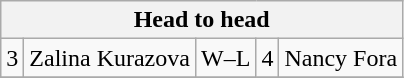<table class="wikitable sortable" style="text-align:center">
<tr>
<th colspan=5>Head to head</th>
</tr>
<tr>
<td>3</td>
<td align=right>Zalina Kurazova </td>
<td>W–L</td>
<td>4</td>
<td align=left> Nancy Fora</td>
</tr>
<tr>
</tr>
</table>
